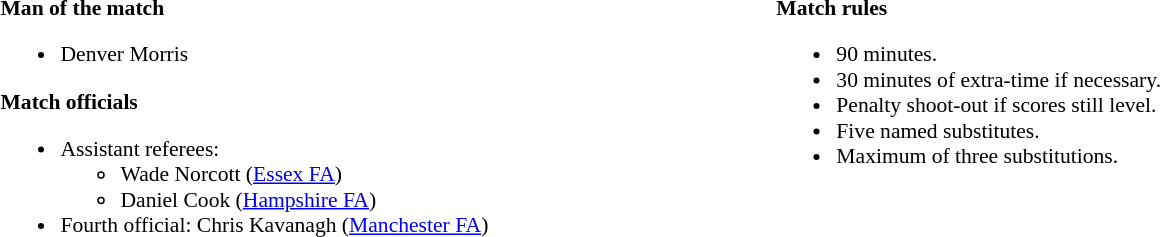<table width=82% style="font-size:90%">
<tr>
<td width=50% valign=top><br><strong>Man of the match</strong><ul><li>Denver Morris</li></ul><strong>Match officials</strong><ul><li>Assistant referees:<ul><li>Wade Norcott (<a href='#'>Essex FA</a>)</li><li>Daniel Cook (<a href='#'>Hampshire FA</a>)</li></ul></li><li>Fourth official: Chris Kavanagh (<a href='#'>Manchester FA</a>)</li></ul></td>
<td width=50% valign=top><br><strong>Match rules</strong><ul><li>90 minutes.</li><li>30 minutes of extra-time if necessary.</li><li>Penalty shoot-out if scores still level.</li><li>Five named substitutes.</li><li>Maximum of three substitutions.</li></ul></td>
</tr>
</table>
